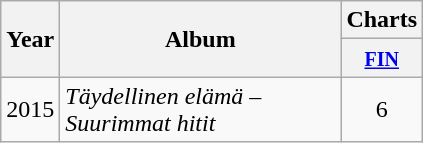<table class="wikitable">
<tr>
<th align="center" rowspan="2">Year</th>
<th align="center" rowspan="2" width="180">Album</th>
<th align="center" colspan="1">Charts</th>
</tr>
<tr>
<th width="20"><small><a href='#'>FIN</a></small><br></th>
</tr>
<tr>
<td align="center">2015</td>
<td><em>Täydellinen elämä – Suurimmat hitit</em></td>
<td align="center">6</td>
</tr>
</table>
